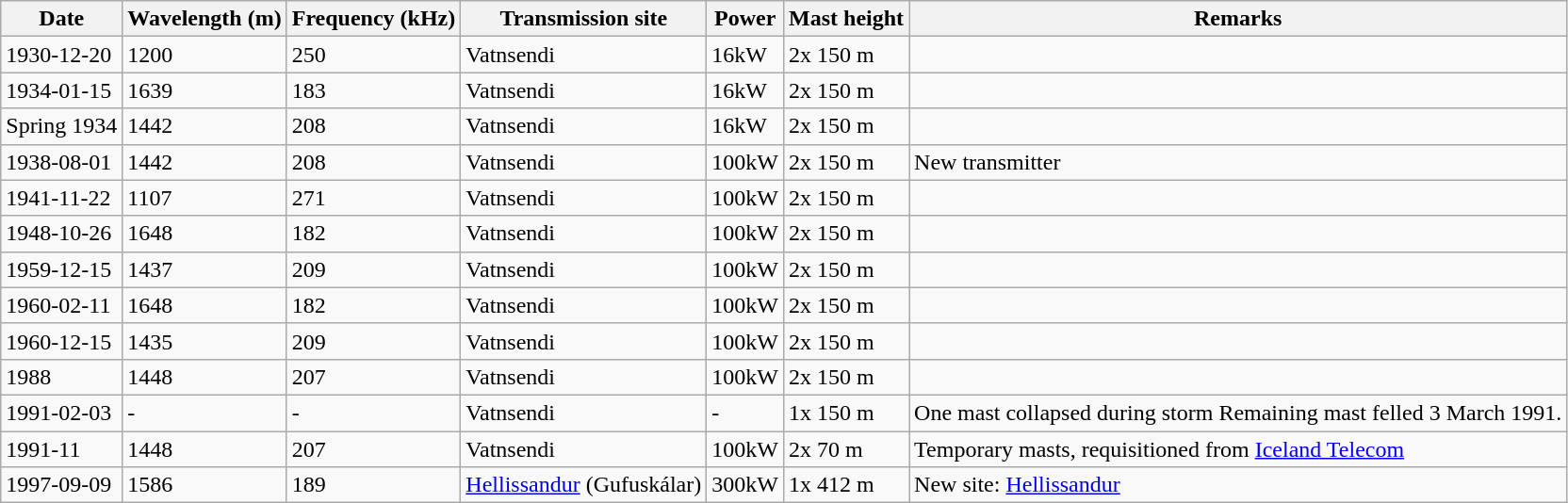<table class="wikitable">
<tr>
<th>Date</th>
<th>Wavelength (m)</th>
<th>Frequency (kHz)</th>
<th>Transmission site</th>
<th>Power</th>
<th>Mast height</th>
<th>Remarks</th>
</tr>
<tr>
<td>1930-12-20</td>
<td>1200</td>
<td>250</td>
<td>Vatnsendi</td>
<td>16kW</td>
<td>2x 150 m</td>
<td></td>
</tr>
<tr>
<td>1934-01-15</td>
<td>1639</td>
<td>183</td>
<td>Vatnsendi</td>
<td>16kW</td>
<td>2x 150 m</td>
<td></td>
</tr>
<tr>
<td>Spring 1934</td>
<td>1442</td>
<td>208</td>
<td>Vatnsendi</td>
<td>16kW</td>
<td>2x 150 m</td>
<td></td>
</tr>
<tr>
<td>1938-08-01</td>
<td>1442</td>
<td>208</td>
<td>Vatnsendi</td>
<td>100kW</td>
<td>2x 150 m</td>
<td>New transmitter</td>
</tr>
<tr>
<td>1941-11-22</td>
<td>1107</td>
<td>271</td>
<td>Vatnsendi</td>
<td>100kW</td>
<td>2x 150 m</td>
<td></td>
</tr>
<tr>
<td>1948-10-26</td>
<td>1648</td>
<td>182</td>
<td>Vatnsendi</td>
<td>100kW</td>
<td>2x 150 m</td>
<td></td>
</tr>
<tr>
<td>1959-12-15</td>
<td>1437</td>
<td>209</td>
<td>Vatnsendi</td>
<td>100kW</td>
<td>2x 150 m</td>
<td></td>
</tr>
<tr>
<td>1960-02-11</td>
<td>1648</td>
<td>182</td>
<td>Vatnsendi</td>
<td>100kW</td>
<td>2x 150 m</td>
<td></td>
</tr>
<tr>
<td>1960-12-15</td>
<td>1435</td>
<td>209</td>
<td>Vatnsendi</td>
<td>100kW</td>
<td>2x 150 m</td>
<td></td>
</tr>
<tr>
<td>1988</td>
<td>1448</td>
<td>207</td>
<td>Vatnsendi</td>
<td>100kW</td>
<td>2x 150 m</td>
<td></td>
</tr>
<tr>
<td>1991-02-03</td>
<td>-</td>
<td>-</td>
<td>Vatnsendi</td>
<td>-</td>
<td>1x 150 m</td>
<td>One mast collapsed during storm Remaining mast felled 3 March 1991.</td>
</tr>
<tr>
<td>1991-11</td>
<td>1448</td>
<td>207</td>
<td>Vatnsendi</td>
<td>100kW</td>
<td>2x 70 m</td>
<td>Temporary masts, requisitioned from <a href='#'>Iceland Telecom</a></td>
</tr>
<tr>
<td>1997-09-09</td>
<td>1586</td>
<td>189</td>
<td><a href='#'>Hellissandur</a> (Gufuskálar)</td>
<td>300kW</td>
<td>1x 412 m</td>
<td>New site: <a href='#'>Hellissandur</a></td>
</tr>
</table>
